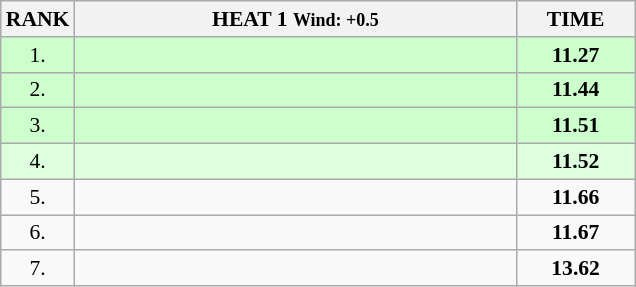<table class="wikitable" style="border-collapse: collapse; font-size: 90%;">
<tr>
<th>RANK</th>
<th style="width: 20em">HEAT 1 <small>Wind: +0.5</small></th>
<th style="width: 5em">TIME</th>
</tr>
<tr style="background:#ccffcc;">
<td align="center">1.</td>
<td></td>
<td align="center"><strong>11.27</strong></td>
</tr>
<tr style="background:#ccffcc;">
<td align="center">2.</td>
<td></td>
<td align="center"><strong>11.44</strong></td>
</tr>
<tr style="background:#ccffcc;">
<td align="center">3.</td>
<td></td>
<td align="center"><strong>11.51</strong></td>
</tr>
<tr style="background:#ddffdd;">
<td align="center">4.</td>
<td></td>
<td align="center"><strong>11.52</strong></td>
</tr>
<tr>
<td align="center">5.</td>
<td></td>
<td align="center"><strong>11.66</strong></td>
</tr>
<tr>
<td align="center">6.</td>
<td></td>
<td align="center"><strong>11.67</strong></td>
</tr>
<tr>
<td align="center">7.</td>
<td></td>
<td align="center"><strong>13.62</strong></td>
</tr>
</table>
